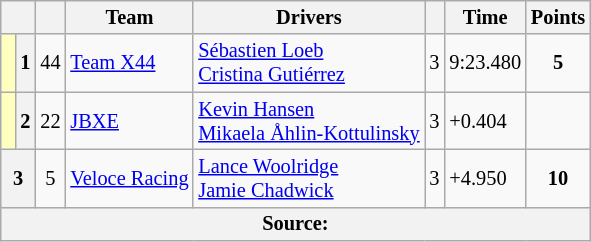<table class="wikitable" style="font-size: 85%">
<tr>
<th scope="col" colspan="2"></th>
<th scope="col"></th>
<th scope="col">Team</th>
<th scope="col">Drivers</th>
<th scope="col"></th>
<th scope="col">Time</th>
<th scope="col">Points</th>
</tr>
<tr>
<td style="background-color:#FFFFBF"> </td>
<th scope=row>1</th>
<td align=center>44</td>
<td> <a href='#'>Team X44</a></td>
<td> <a href='#'>Sébastien Loeb</a><br> <a href='#'>Cristina Gutiérrez</a></td>
<td>3</td>
<td>9:23.480</td>
<td align=center><strong>5</strong></td>
</tr>
<tr>
<td style="background-color:#FFFFBF"> </td>
<th scope=row>2</th>
<td align=center>22</td>
<td> <a href='#'>JBXE</a></td>
<td> <a href='#'>Kevin Hansen</a><br> <a href='#'>Mikaela Åhlin-Kottulinsky</a></td>
<td>3</td>
<td>+0.404</td>
<td></td>
</tr>
<tr>
<th scope=row colspan=2>3</th>
<td align=center>5</td>
<td> <a href='#'>Veloce Racing</a></td>
<td> <a href='#'>Lance Woolridge</a><br> <a href='#'>Jamie Chadwick</a></td>
<td>3</td>
<td>+4.950</td>
<td align=center><strong>10</strong></td>
</tr>
<tr>
<th colspan="8">Source:</th>
</tr>
</table>
